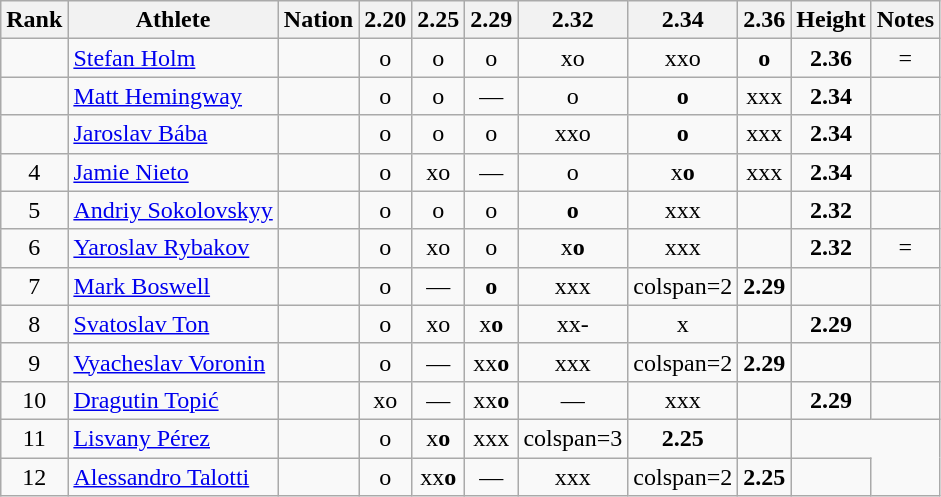<table class="wikitable sortable" style="text-align:center">
<tr>
<th>Rank</th>
<th>Athlete</th>
<th>Nation</th>
<th>2.20</th>
<th>2.25</th>
<th>2.29</th>
<th>2.32</th>
<th>2.34</th>
<th>2.36</th>
<th>Height</th>
<th>Notes</th>
</tr>
<tr>
<td></td>
<td align="left"><a href='#'>Stefan Holm</a></td>
<td align="left"></td>
<td>o</td>
<td>o</td>
<td>o</td>
<td>xo</td>
<td>xxo</td>
<td><strong>o</strong></td>
<td><strong>2.36</strong></td>
<td>=</td>
</tr>
<tr>
<td></td>
<td align="left"><a href='#'>Matt Hemingway</a></td>
<td align="left"></td>
<td>o</td>
<td>o</td>
<td>—</td>
<td>o</td>
<td><strong>o</strong></td>
<td>xxx</td>
<td><strong>2.34</strong></td>
<td></td>
</tr>
<tr>
<td></td>
<td align="left"><a href='#'>Jaroslav Bába</a></td>
<td align="left"></td>
<td>o</td>
<td>o</td>
<td>o</td>
<td>xxo</td>
<td><strong>o</strong></td>
<td>xxx</td>
<td><strong>2.34</strong></td>
<td></td>
</tr>
<tr>
<td>4</td>
<td align="left"><a href='#'>Jamie Nieto</a></td>
<td align="left"></td>
<td>o</td>
<td>xo</td>
<td>—</td>
<td>o</td>
<td>x<strong>o</strong></td>
<td>xxx</td>
<td><strong>2.34</strong></td>
<td></td>
</tr>
<tr>
<td>5</td>
<td align="left"><a href='#'>Andriy Sokolovskyy</a></td>
<td align="left"></td>
<td>o</td>
<td>o</td>
<td>o</td>
<td><strong>o</strong></td>
<td>xxx</td>
<td></td>
<td><strong>2.32</strong></td>
<td></td>
</tr>
<tr>
<td>6</td>
<td align="left"><a href='#'>Yaroslav Rybakov</a></td>
<td align="left"></td>
<td>o</td>
<td>xo</td>
<td>o</td>
<td>x<strong>o</strong></td>
<td>xxx</td>
<td></td>
<td><strong>2.32</strong></td>
<td>=</td>
</tr>
<tr>
<td>7</td>
<td align="left"><a href='#'>Mark Boswell</a></td>
<td align="left"></td>
<td>o</td>
<td>—</td>
<td><strong>o</strong></td>
<td>xxx</td>
<td>colspan=2 </td>
<td><strong>2.29</strong></td>
<td></td>
</tr>
<tr>
<td>8</td>
<td align="left"><a href='#'>Svatoslav Ton</a></td>
<td align="left"></td>
<td>o</td>
<td>xo</td>
<td>x<strong>o</strong></td>
<td>xx-</td>
<td>x</td>
<td></td>
<td><strong>2.29</strong></td>
<td></td>
</tr>
<tr>
<td>9</td>
<td align="left"><a href='#'>Vyacheslav Voronin</a></td>
<td align="left"></td>
<td>o</td>
<td>—</td>
<td>xx<strong>o</strong></td>
<td>xxx</td>
<td>colspan=2 </td>
<td><strong>2.29</strong></td>
<td></td>
</tr>
<tr>
<td>10</td>
<td align="left"><a href='#'>Dragutin Topić</a></td>
<td align="left"></td>
<td>xo</td>
<td>—</td>
<td>xx<strong>o</strong></td>
<td>—</td>
<td>xxx</td>
<td></td>
<td><strong>2.29</strong></td>
<td></td>
</tr>
<tr>
<td>11</td>
<td align="left"><a href='#'>Lisvany Pérez</a></td>
<td align="left"></td>
<td>o</td>
<td>x<strong>o</strong></td>
<td>xxx</td>
<td>colspan=3 </td>
<td><strong>2.25</strong></td>
<td></td>
</tr>
<tr>
<td>12</td>
<td align="left"><a href='#'>Alessandro Talotti</a></td>
<td align="left"></td>
<td>o</td>
<td>xx<strong>o</strong></td>
<td>—</td>
<td>xxx</td>
<td>colspan=2 </td>
<td><strong>2.25</strong></td>
<td></td>
</tr>
</table>
